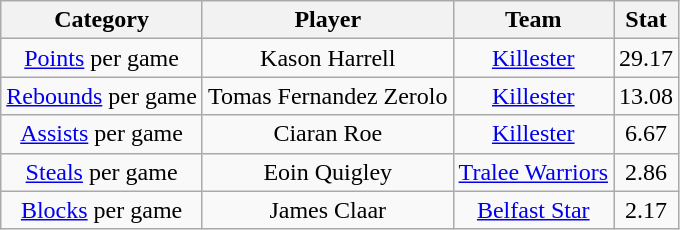<table class="wikitable" style="text-align:center">
<tr>
<th>Category</th>
<th>Player</th>
<th>Team</th>
<th>Stat</th>
</tr>
<tr>
<td><a href='#'>Points</a> per game</td>
<td>Kason Harrell</td>
<td><a href='#'>Killester</a></td>
<td>29.17</td>
</tr>
<tr>
<td><a href='#'>Rebounds</a> per game</td>
<td>Tomas Fernandez Zerolo</td>
<td><a href='#'>Killester</a></td>
<td>13.08</td>
</tr>
<tr>
<td><a href='#'>Assists</a> per game</td>
<td>Ciaran Roe</td>
<td><a href='#'>Killester</a></td>
<td>6.67</td>
</tr>
<tr>
<td><a href='#'>Steals</a> per game</td>
<td>Eoin Quigley</td>
<td><a href='#'>Tralee Warriors</a></td>
<td>2.86</td>
</tr>
<tr>
<td><a href='#'>Blocks</a> per game</td>
<td>James Claar</td>
<td><a href='#'>Belfast Star</a></td>
<td>2.17</td>
</tr>
</table>
